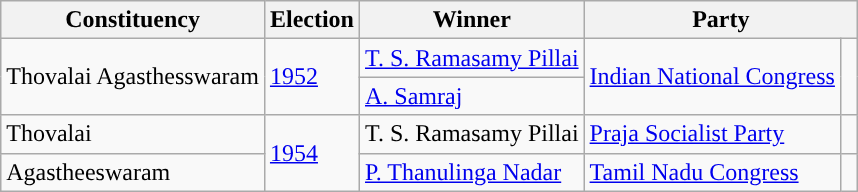<table class="wikitable sortable">
<tr>
<th>Constituency</th>
<th>Election</th>
<th>Winner</th>
<th colspan=2>Party</th>
</tr>
<tr --->
<td rowspan=2>Thovalai Agasthesswaram</td>
<td rowspan=2><a href='#'>1952</a></td>
<td><a href='#'>T. S. Ramasamy Pillai</a></td>
<td rowspan=2><a href='#'>Indian National Congress</a></td>
<td rowspan=2 width="4px" style="background-color: "></td>
</tr>
<tr --->
<td><a href='#'>A. Samraj</a></td>
</tr>
<tr --->
<td>Thovalai</td>
<td rowspan=2><a href='#'>1954</a></td>
<td>T. S. Ramasamy Pillai</td>
<td><a href='#'>Praja Socialist Party</a></td>
<td width="4px" style="background-color: "></td>
</tr>
<tr --->
<td>Agastheeswaram</td>
<td><a href='#'>P. Thanulinga Nadar</a></td>
<td><a href='#'>Tamil Nadu Congress</a></td>
<td></td>
</tr>
</table>
